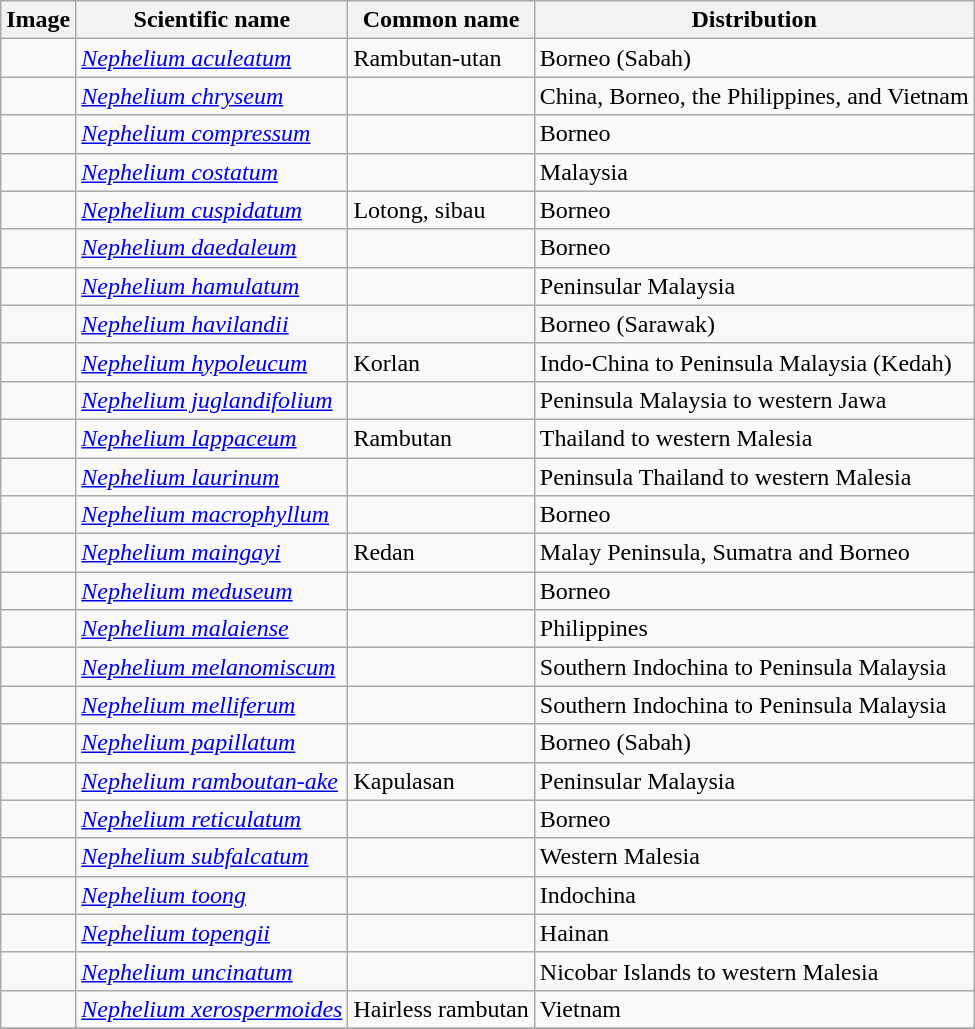<table class="wikitable">
<tr>
<th>Image</th>
<th>Scientific name</th>
<th>Common name</th>
<th>Distribution</th>
</tr>
<tr>
<td></td>
<td><em><a href='#'>Nephelium aculeatum</a></em></td>
<td>Rambutan-utan</td>
<td>Borneo (Sabah)</td>
</tr>
<tr>
<td></td>
<td><em><a href='#'>Nephelium chryseum</a></em></td>
<td></td>
<td>China, Borneo, the Philippines, and Vietnam</td>
</tr>
<tr>
<td></td>
<td><em><a href='#'>Nephelium compressum</a></em></td>
<td></td>
<td>Borneo</td>
</tr>
<tr>
<td></td>
<td><em><a href='#'>Nephelium costatum</a></em></td>
<td></td>
<td>Malaysia</td>
</tr>
<tr>
<td></td>
<td><em><a href='#'>Nephelium cuspidatum</a></em></td>
<td>Lotong, sibau</td>
<td>Borneo</td>
</tr>
<tr>
<td></td>
<td><em><a href='#'>Nephelium daedaleum</a></em></td>
<td></td>
<td>Borneo</td>
</tr>
<tr>
<td></td>
<td><em><a href='#'>Nephelium hamulatum</a></em></td>
<td></td>
<td>Peninsular Malaysia</td>
</tr>
<tr>
<td></td>
<td><em><a href='#'>Nephelium havilandii</a></em></td>
<td></td>
<td>Borneo (Sarawak)</td>
</tr>
<tr>
<td></td>
<td><em><a href='#'>Nephelium hypoleucum</a></em></td>
<td>Korlan</td>
<td>Indo-China to Peninsula Malaysia (Kedah)</td>
</tr>
<tr>
<td></td>
<td><em><a href='#'>Nephelium juglandifolium</a></em></td>
<td></td>
<td>Peninsula Malaysia to western Jawa</td>
</tr>
<tr>
<td></td>
<td><em><a href='#'>Nephelium lappaceum</a></em></td>
<td>Rambutan</td>
<td>Thailand to western Malesia</td>
</tr>
<tr>
<td></td>
<td><em><a href='#'>Nephelium laurinum</a></em></td>
<td></td>
<td>Peninsula Thailand to western Malesia</td>
</tr>
<tr>
<td></td>
<td><em><a href='#'>Nephelium macrophyllum</a></em></td>
<td></td>
<td>Borneo</td>
</tr>
<tr>
<td></td>
<td><em><a href='#'>Nephelium maingayi</a></em></td>
<td>Redan</td>
<td>Malay Peninsula, Sumatra and Borneo</td>
</tr>
<tr>
<td></td>
<td><em><a href='#'>Nephelium meduseum</a></em></td>
<td></td>
<td>Borneo</td>
</tr>
<tr>
<td></td>
<td><em><a href='#'>Nephelium malaiense</a></em></td>
<td></td>
<td>Philippines</td>
</tr>
<tr>
<td></td>
<td><em><a href='#'>Nephelium melanomiscum</a></em></td>
<td></td>
<td>Southern Indochina to Peninsula Malaysia</td>
</tr>
<tr>
<td></td>
<td><em><a href='#'>Nephelium melliferum</a></em></td>
<td></td>
<td>Southern Indochina to Peninsula Malaysia</td>
</tr>
<tr>
<td></td>
<td><em><a href='#'>Nephelium papillatum</a></em></td>
<td></td>
<td>Borneo (Sabah)</td>
</tr>
<tr>
<td></td>
<td><em><a href='#'>Nephelium ramboutan-ake </a></em></td>
<td>Kapulasan</td>
<td>Peninsular Malaysia</td>
</tr>
<tr>
<td></td>
<td><em><a href='#'>Nephelium reticulatum</a></em></td>
<td></td>
<td>Borneo</td>
</tr>
<tr>
<td></td>
<td><em><a href='#'>Nephelium subfalcatum</a></em></td>
<td></td>
<td>Western Malesia</td>
</tr>
<tr>
<td></td>
<td><em><a href='#'>Nephelium toong</a></em></td>
<td></td>
<td>Indochina</td>
</tr>
<tr>
<td></td>
<td><em><a href='#'>Nephelium topengii</a></em></td>
<td></td>
<td>Hainan</td>
</tr>
<tr>
<td></td>
<td><em><a href='#'>Nephelium uncinatum</a></em></td>
<td></td>
<td>Nicobar Islands to western Malesia</td>
</tr>
<tr>
<td></td>
<td><em><a href='#'>Nephelium xerospermoides</a></em></td>
<td>Hairless rambutan</td>
<td>Vietnam</td>
</tr>
<tr>
</tr>
</table>
